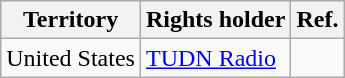<table class="wikitable">
<tr>
<th>Territory</th>
<th>Rights holder</th>
<th>Ref.</th>
</tr>
<tr>
<td> United States</td>
<td><a href='#'>TUDN Radio</a></td>
<td></td>
</tr>
</table>
